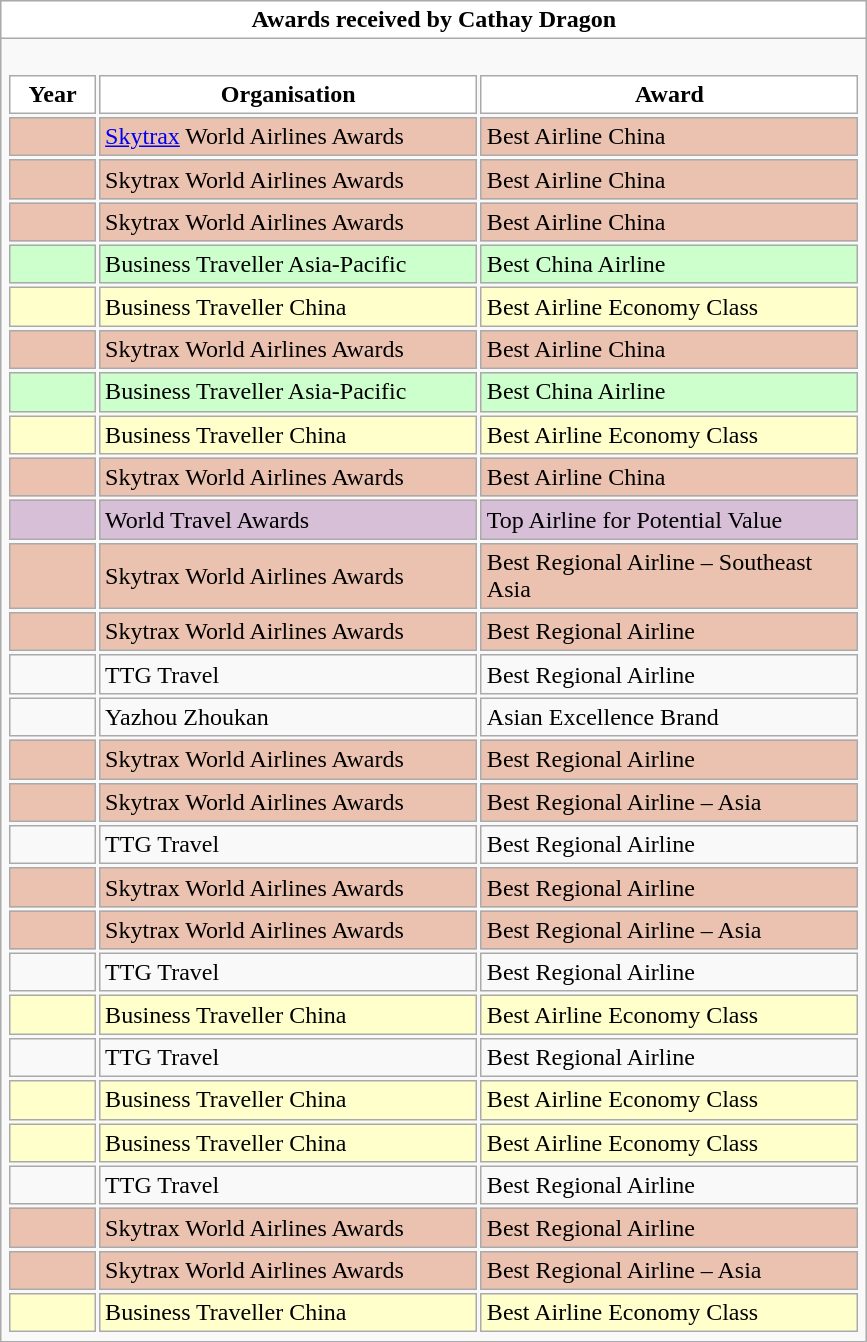<table class="collapsible collapsed wikitable toccolours">
<tr>
<th style="background:white; colour:#df0422; width:570px;">Awards received by Cathay Dragon</th>
</tr>
<tr>
<td><br><table class="sortable">
<tr>
<th style="background:white; colour:#df0422; width:50px;">Year</th>
<th style="background:white; colour:#df0422; width:250px;">Organisation</th>
<th style="background:white; colour:#df0422; width:250px;">Award</th>
</tr>
<tr style="background:#ebc2af;">
<td></td>
<td><a href='#'>Skytrax</a> World Airlines Awards</td>
<td>Best Airline China</td>
</tr>
<tr style="background:#ebc2af;">
<td></td>
<td>Skytrax World Airlines Awards</td>
<td>Best Airline China</td>
</tr>
<tr style="background:#ebc2af;">
<td></td>
<td>Skytrax World Airlines Awards</td>
<td>Best Airline China</td>
</tr>
<tr style="background:#cfc;">
<td></td>
<td>Business Traveller Asia-Pacific</td>
<td>Best China Airline</td>
</tr>
<tr style="background:#ffc;">
<td></td>
<td>Business Traveller China</td>
<td>Best Airline Economy Class</td>
</tr>
<tr style="background:#ebc2af;">
<td></td>
<td>Skytrax World Airlines Awards</td>
<td>Best Airline China</td>
</tr>
<tr style="background:#cfc;">
<td></td>
<td>Business Traveller Asia-Pacific</td>
<td>Best China Airline</td>
</tr>
<tr style="background:#ffc;">
<td></td>
<td>Business Traveller China</td>
<td>Best Airline Economy Class</td>
</tr>
<tr style="background:#ebc2af;">
<td></td>
<td>Skytrax World Airlines Awards</td>
<td>Best Airline China</td>
</tr>
<tr style="background:thistle;">
<td></td>
<td>World Travel Awards</td>
<td>Top Airline for Potential Value</td>
</tr>
<tr style="background:#ebc2af;">
<td></td>
<td>Skytrax World Airlines Awards</td>
<td>Best Regional Airline – Southeast Asia</td>
</tr>
<tr style="background:#ebc2af;">
<td></td>
<td>Skytrax World Airlines Awards</td>
<td>Best Regional Airline</td>
</tr>
<tr style="background:#GGCCBB;">
<td></td>
<td>TTG Travel</td>
<td>Best Regional Airline</td>
</tr>
<tr style="background:#AADDGG;">
<td></td>
<td>Yazhou Zhoukan</td>
<td>Asian Excellence Brand</td>
</tr>
<tr style="background:#ebc2af;">
<td></td>
<td>Skytrax World Airlines Awards</td>
<td>Best Regional Airline</td>
</tr>
<tr style="background:#ebc2af;">
<td></td>
<td>Skytrax World Airlines Awards</td>
<td>Best Regional Airline – Asia</td>
</tr>
<tr style="background:#GGCCBB;">
<td></td>
<td>TTG Travel</td>
<td>Best Regional Airline</td>
</tr>
<tr style="background:#ebc2af;">
<td></td>
<td>Skytrax World Airlines Awards</td>
<td>Best Regional Airline</td>
</tr>
<tr style="background:#ebc2af;">
<td></td>
<td>Skytrax World Airlines Awards</td>
<td>Best Regional Airline – Asia</td>
</tr>
<tr style="background:#GGCCBB;">
<td></td>
<td>TTG Travel</td>
<td>Best Regional Airline</td>
</tr>
<tr style="background:#ffc;">
<td></td>
<td>Business Traveller China</td>
<td>Best Airline Economy Class</td>
</tr>
<tr style="background:#GGCCBB;">
<td></td>
<td>TTG Travel</td>
<td>Best Regional Airline</td>
</tr>
<tr style="background:#ffc;">
<td></td>
<td>Business Traveller China</td>
<td>Best Airline Economy Class</td>
</tr>
<tr style="background:#ffc;">
<td></td>
<td>Business Traveller China</td>
<td>Best Airline Economy Class</td>
</tr>
<tr style="background:#GGCCBB;">
<td></td>
<td>TTG Travel</td>
<td>Best Regional Airline</td>
</tr>
<tr style="background:#ebc2af;">
<td></td>
<td>Skytrax World Airlines Awards</td>
<td>Best Regional Airline</td>
</tr>
<tr style="background:#ebc2af;">
<td></td>
<td>Skytrax World Airlines Awards</td>
<td>Best Regional Airline – Asia</td>
</tr>
<tr style="background:#ffc;">
<td></td>
<td>Business Traveller China</td>
<td>Best Airline Economy Class</td>
</tr>
</table>
</td>
</tr>
</table>
